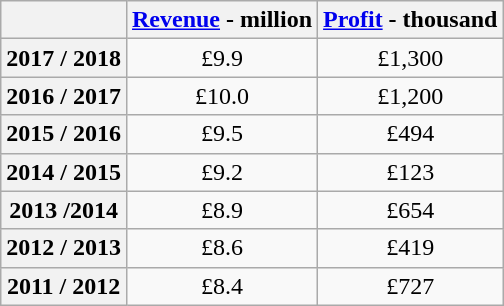<table class="wikitable" style="text-align:center">
<tr>
<th></th>
<th><a href='#'>Revenue</a> - million</th>
<th><a href='#'>Profit</a>  - thousand</th>
</tr>
<tr>
<th>2017 / 2018</th>
<td>£9.9</td>
<td>£1,300</td>
</tr>
<tr>
<th>2016 / 2017</th>
<td>£10.0</td>
<td>£1,200</td>
</tr>
<tr>
<th>2015 / 2016</th>
<td>£9.5</td>
<td>£494</td>
</tr>
<tr>
<th>2014 / 2015</th>
<td>£9.2</td>
<td>£123</td>
</tr>
<tr>
<th>2013 /2014</th>
<td>£8.9</td>
<td>£654</td>
</tr>
<tr>
<th>2012 / 2013</th>
<td>£8.6</td>
<td>£419</td>
</tr>
<tr>
<th>2011 / 2012</th>
<td>£8.4</td>
<td>£727</td>
</tr>
</table>
